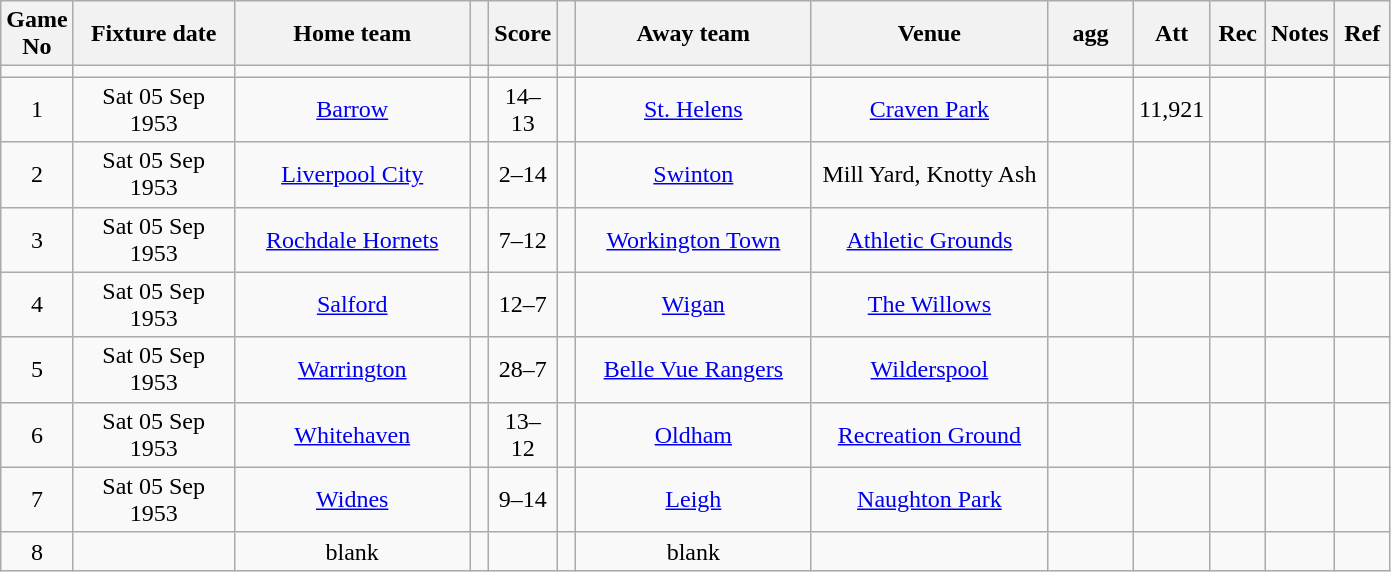<table class="wikitable" style="text-align:center;">
<tr>
<th width=20 abbr="No">Game No</th>
<th width=100 abbr="Date">Fixture date</th>
<th width=150 abbr="Home team">Home team</th>
<th width=5 abbr="space"></th>
<th width=20 abbr="Score">Score</th>
<th width=5 abbr="space"></th>
<th width=150 abbr="Away team">Away team</th>
<th width=150 abbr="Venue">Venue</th>
<th width=50 abbr="agg">agg</th>
<th width=30 abbr="Att">Att</th>
<th width=30 abbr="Rec">Rec</th>
<th width=20 abbr="Notes">Notes</th>
<th width=30 abbr="Ref">Ref</th>
</tr>
<tr>
<td></td>
<td></td>
<td></td>
<td></td>
<td></td>
<td></td>
<td></td>
<td></td>
<td></td>
<td></td>
<td></td>
<td></td>
</tr>
<tr>
<td>1</td>
<td>Sat 05 Sep 1953</td>
<td><a href='#'>Barrow</a></td>
<td></td>
<td>14–13</td>
<td></td>
<td><a href='#'>St. Helens</a></td>
<td><a href='#'>Craven Park</a></td>
<td></td>
<td>11,921</td>
<td></td>
<td></td>
<td></td>
</tr>
<tr>
<td>2</td>
<td>Sat 05 Sep 1953</td>
<td><a href='#'>Liverpool City</a></td>
<td></td>
<td>2–14</td>
<td></td>
<td><a href='#'>Swinton</a></td>
<td>Mill Yard, Knotty Ash</td>
<td></td>
<td></td>
<td></td>
<td></td>
<td></td>
</tr>
<tr>
<td>3</td>
<td>Sat 05 Sep 1953</td>
<td><a href='#'>Rochdale Hornets</a></td>
<td></td>
<td>7–12</td>
<td></td>
<td><a href='#'>Workington Town</a></td>
<td><a href='#'>Athletic Grounds</a></td>
<td></td>
<td></td>
<td></td>
<td></td>
<td></td>
</tr>
<tr>
<td>4</td>
<td>Sat 05 Sep 1953</td>
<td><a href='#'>Salford</a></td>
<td></td>
<td>12–7</td>
<td></td>
<td><a href='#'>Wigan</a></td>
<td><a href='#'>The Willows</a></td>
<td></td>
<td></td>
<td></td>
<td></td>
<td></td>
</tr>
<tr>
<td>5</td>
<td>Sat 05 Sep 1953</td>
<td><a href='#'>Warrington</a></td>
<td></td>
<td>28–7</td>
<td></td>
<td><a href='#'>Belle Vue Rangers</a></td>
<td><a href='#'>Wilderspool</a></td>
<td></td>
<td></td>
<td></td>
<td></td>
<td></td>
</tr>
<tr>
<td>6</td>
<td>Sat 05 Sep 1953</td>
<td><a href='#'>Whitehaven</a></td>
<td></td>
<td>13–12</td>
<td></td>
<td><a href='#'>Oldham</a></td>
<td><a href='#'>Recreation Ground</a></td>
<td></td>
<td></td>
<td></td>
<td></td>
<td></td>
</tr>
<tr>
<td>7</td>
<td>Sat 05 Sep 1953</td>
<td><a href='#'>Widnes</a></td>
<td></td>
<td>9–14</td>
<td></td>
<td><a href='#'>Leigh</a></td>
<td><a href='#'>Naughton Park</a></td>
<td></td>
<td></td>
<td></td>
<td></td>
<td></td>
</tr>
<tr>
<td>8</td>
<td></td>
<td>blank</td>
<td></td>
<td></td>
<td></td>
<td>blank</td>
<td></td>
<td></td>
<td></td>
<td></td>
<td></td>
<td></td>
</tr>
</table>
